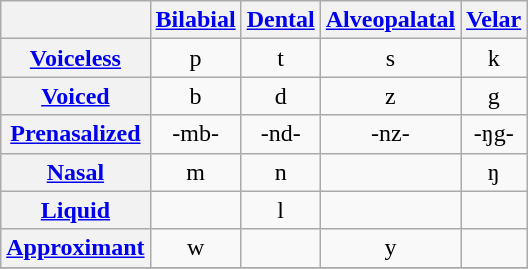<table class="wikitable" style="text-align: center;">
<tr>
<th></th>
<th><a href='#'>Bilabial</a></th>
<th><a href='#'>Dental</a></th>
<th><a href='#'>Alveopalatal</a></th>
<th><a href='#'>Velar</a></th>
</tr>
<tr>
<th><a href='#'>Voiceless</a></th>
<td>p</td>
<td>t</td>
<td>s</td>
<td>k</td>
</tr>
<tr>
<th><a href='#'>Voiced</a></th>
<td>b</td>
<td>d</td>
<td>z</td>
<td>g</td>
</tr>
<tr>
<th><a href='#'>Prenasalized</a></th>
<td>-mb-</td>
<td>-nd-</td>
<td>-nz-</td>
<td>-ŋg-</td>
</tr>
<tr>
<th><a href='#'>Nasal</a></th>
<td>m</td>
<td>n</td>
<td></td>
<td>ŋ</td>
</tr>
<tr>
<th><a href='#'>Liquid</a></th>
<td></td>
<td>l</td>
<td></td>
<td></td>
</tr>
<tr>
<th><a href='#'>Approximant</a></th>
<td>w</td>
<td></td>
<td>y</td>
<td></td>
</tr>
<tr>
</tr>
</table>
